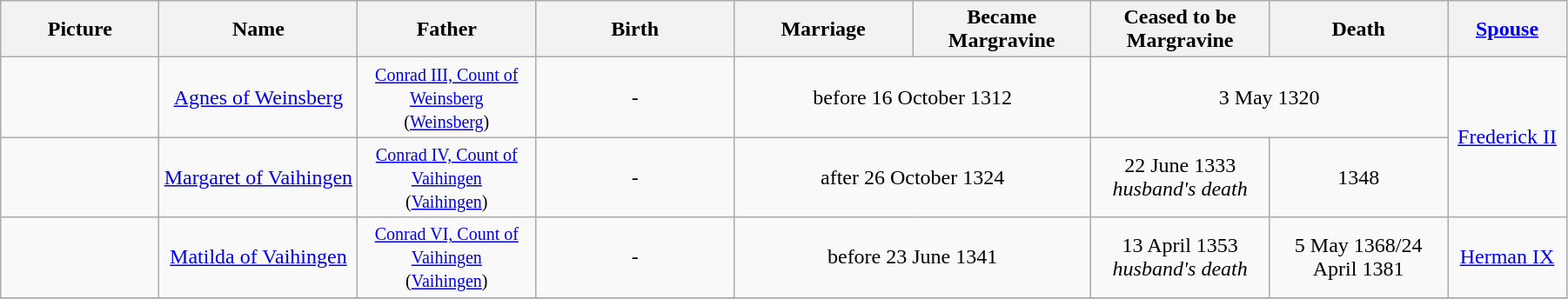<table width=95% class="wikitable">
<tr>
<th width = "8%">Picture</th>
<th width = "10%">Name</th>
<th width = "9%">Father</th>
<th width = "10%">Birth</th>
<th width = "9%">Marriage</th>
<th width = "9%">Became Margravine</th>
<th width = "9%">Ceased to be Margravine</th>
<th width = "9%">Death</th>
<th width = "6%"><a href='#'>Spouse</a></th>
</tr>
<tr>
<td align="center"></td>
<td align="center"><a href='#'>Agnes of Weinsberg</a></td>
<td align="center"><small><a href='#'>Conrad III, Count of Weinsberg</a><br>(<a href='#'>Weinsberg</a>)</small></td>
<td align="center">-</td>
<td align="center" colspan="2">before 16 October 1312</td>
<td align="center" colspan="2">3 May 1320</td>
<td align="center" rowspan="2"><a href='#'>Frederick II</a></td>
</tr>
<tr>
<td align="center"></td>
<td align="center"><a href='#'>Margaret of Vaihingen</a></td>
<td align="center"><small><a href='#'>Conrad IV, Count of Vaihingen</a><br>(<a href='#'>Vaihingen</a>)</small></td>
<td align="center">-</td>
<td align="center" colspan="2">after 26 October 1324</td>
<td align="center">22 June 1333<br><em>husband's death</em></td>
<td align="center">1348</td>
</tr>
<tr>
<td align="center"></td>
<td align="center"><a href='#'>Matilda of Vaihingen</a></td>
<td align="center"><small><a href='#'>Conrad VI, Count of Vaihingen</a><br>(<a href='#'>Vaihingen</a>)</small></td>
<td align="center">-</td>
<td align="center" colspan="2">before 23 June 1341</td>
<td align="center">13 April 1353<br><em>husband's death</em></td>
<td align="center">5 May 1368/24 April 1381</td>
<td align="center"><a href='#'>Herman IX</a></td>
</tr>
<tr>
</tr>
</table>
